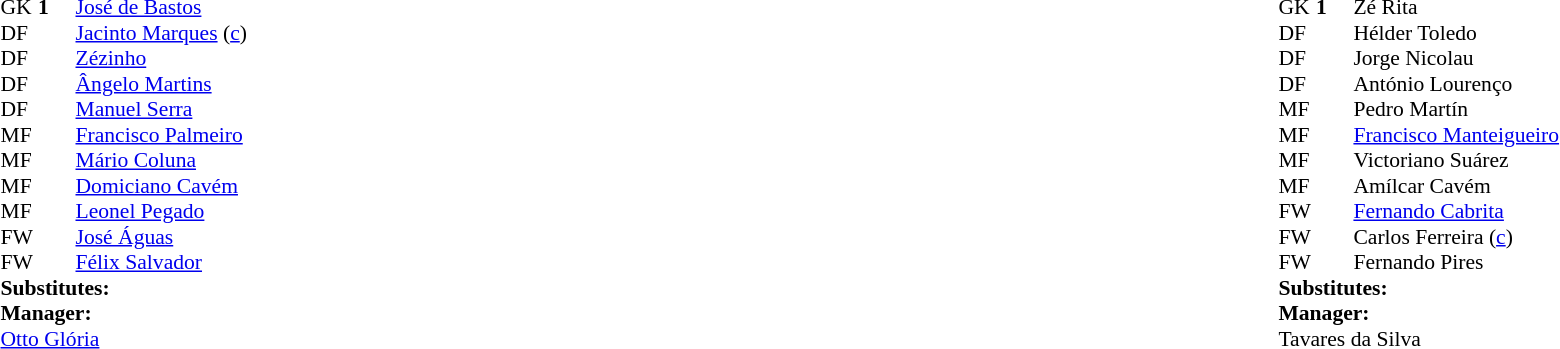<table width="100%">
<tr>
<td valign="top" width="50%"><br><table style="font-size: 90%" cellspacing="0" cellpadding="0">
<tr>
<td colspan="4"></td>
</tr>
<tr>
<th width=25></th>
<th width=25></th>
</tr>
<tr>
<td>GK</td>
<td><strong>1</strong></td>
<td> <a href='#'>José de Bastos</a></td>
</tr>
<tr>
<td>DF</td>
<td></td>
<td> <a href='#'>Jacinto Marques</a> (<a href='#'>c</a>)</td>
</tr>
<tr>
<td>DF</td>
<td></td>
<td> <a href='#'>Zézinho</a></td>
</tr>
<tr>
<td>DF</td>
<td></td>
<td> <a href='#'>Ângelo Martins</a></td>
</tr>
<tr>
<td>DF</td>
<td></td>
<td> <a href='#'>Manuel Serra</a></td>
</tr>
<tr>
<td>MF</td>
<td></td>
<td> <a href='#'>Francisco Palmeiro</a></td>
</tr>
<tr>
<td>MF</td>
<td></td>
<td> <a href='#'>Mário Coluna</a></td>
</tr>
<tr>
<td>MF</td>
<td></td>
<td> <a href='#'>Domiciano Cavém</a></td>
</tr>
<tr>
<td>MF</td>
<td></td>
<td> <a href='#'>Leonel Pegado</a></td>
</tr>
<tr>
<td>FW</td>
<td></td>
<td> <a href='#'>José Águas</a></td>
</tr>
<tr>
<td>FW</td>
<td></td>
<td> <a href='#'>Félix Salvador</a></td>
</tr>
<tr>
<td colspan=3><strong>Substitutes:</strong></td>
</tr>
<tr>
<td colspan=3><strong>Manager:</strong></td>
</tr>
<tr>
<td colspan=4> <a href='#'>Otto Glória</a></td>
</tr>
</table>
</td>
<td valign="top"></td>
<td valign="top" width="50%"><br><table style="font-size: 90%" cellspacing="0" cellpadding="0" align=center>
<tr>
<td colspan="4"></td>
</tr>
<tr>
<th width=25></th>
<th width=25></th>
</tr>
<tr>
<td>GK</td>
<td><strong>1</strong></td>
<td> Zé Rita</td>
</tr>
<tr>
<td>DF</td>
<td></td>
<td> Hélder Toledo</td>
</tr>
<tr>
<td>DF</td>
<td></td>
<td> Jorge Nicolau</td>
</tr>
<tr>
<td>DF</td>
<td></td>
<td> António Lourenço</td>
</tr>
<tr>
<td>MF</td>
<td></td>
<td> Pedro Martín</td>
</tr>
<tr>
<td>MF</td>
<td></td>
<td> <a href='#'>Francisco Manteigueiro</a></td>
</tr>
<tr>
<td>MF</td>
<td></td>
<td> Victoriano Suárez</td>
</tr>
<tr>
<td>MF</td>
<td></td>
<td> Amílcar Cavém</td>
</tr>
<tr>
<td>FW</td>
<td></td>
<td> <a href='#'>Fernando Cabrita</a></td>
</tr>
<tr>
<td>FW</td>
<td></td>
<td> Carlos Ferreira (<a href='#'>c</a>)</td>
</tr>
<tr>
<td>FW</td>
<td></td>
<td> Fernando Pires</td>
</tr>
<tr>
<td colspan=3><strong>Substitutes:</strong></td>
</tr>
<tr>
<td colspan=3><strong>Manager:</strong></td>
</tr>
<tr>
<td colspan=4> Tavares da Silva</td>
</tr>
</table>
</td>
</tr>
</table>
